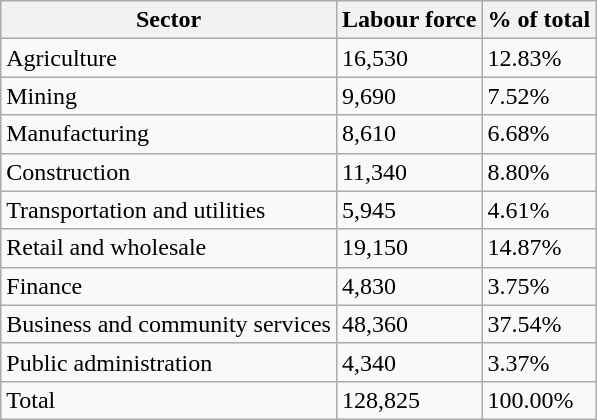<table class="wikitable">
<tr>
<th>Sector</th>
<th>Labour force</th>
<th>% of total</th>
</tr>
<tr>
<td>Agriculture</td>
<td>16,530</td>
<td>12.83%</td>
</tr>
<tr>
<td>Mining</td>
<td>9,690</td>
<td>7.52%</td>
</tr>
<tr>
<td>Manufacturing</td>
<td>8,610</td>
<td>6.68%</td>
</tr>
<tr>
<td>Construction</td>
<td>11,340</td>
<td>8.80%</td>
</tr>
<tr>
<td>Transportation and utilities</td>
<td>5,945</td>
<td>4.61%</td>
</tr>
<tr>
<td>Retail and wholesale</td>
<td>19,150</td>
<td>14.87%</td>
</tr>
<tr>
<td>Finance</td>
<td>4,830</td>
<td>3.75%</td>
</tr>
<tr>
<td>Business and community services</td>
<td>48,360</td>
<td>37.54%</td>
</tr>
<tr>
<td>Public administration</td>
<td>4,340</td>
<td>3.37%</td>
</tr>
<tr>
<td>Total</td>
<td>128,825</td>
<td>100.00%</td>
</tr>
</table>
